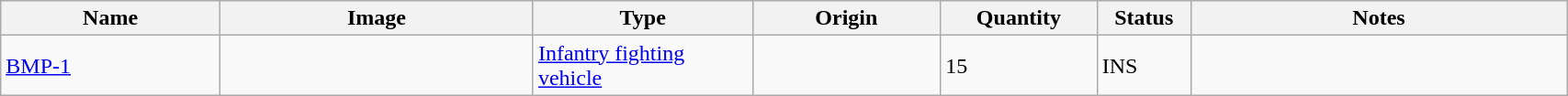<table class="wikitable" style="width:90%;">
<tr>
<th width=14%>Name</th>
<th width=20%>Image</th>
<th width=14%>Type</th>
<th width=12%>Origin</th>
<th width=10%>Quantity</th>
<th width=06%>Status</th>
<th width=24%>Notes</th>
</tr>
<tr>
<td><a href='#'>BMP-1</a></td>
<td></td>
<td><a href='#'>Infantry fighting vehicle</a></td>
<td></td>
<td>15</td>
<td>INS</td>
<td></td>
</tr>
</table>
